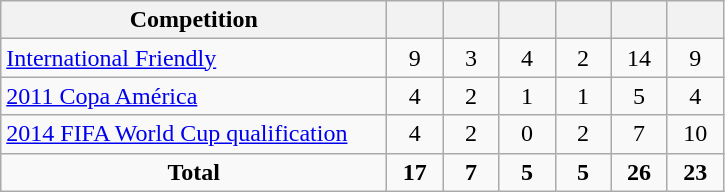<table class="wikitable" style="text-align: center;">
<tr>
<th width=250>Competition</th>
<th width=30></th>
<th width=30></th>
<th width=30></th>
<th width=30></th>
<th width=30></th>
<th width=30></th>
</tr>
<tr>
<td align=left><a href='#'>International Friendly</a></td>
<td>9</td>
<td>3</td>
<td>4</td>
<td>2</td>
<td>14</td>
<td>9</td>
</tr>
<tr>
<td align=left><a href='#'>2011 Copa América</a></td>
<td>4</td>
<td>2</td>
<td>1</td>
<td>1</td>
<td>5</td>
<td>4</td>
</tr>
<tr>
<td align=left><a href='#'>2014 FIFA World Cup qualification</a></td>
<td>4</td>
<td>2</td>
<td>0</td>
<td>2</td>
<td>7</td>
<td>10</td>
</tr>
<tr>
<td><strong>Total</strong></td>
<td><strong>17</strong></td>
<td><strong>7</strong></td>
<td><strong>5</strong></td>
<td><strong>5</strong></td>
<td><strong>26</strong></td>
<td><strong>23</strong></td>
</tr>
</table>
